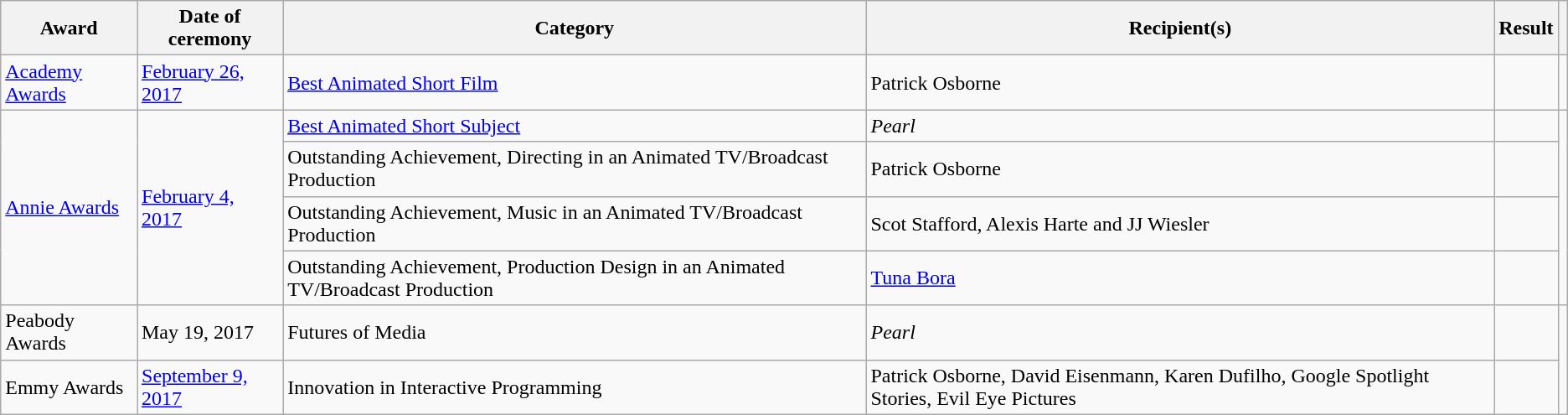<table class="wikitable sortable">
<tr>
<th>Award</th>
<th>Date of ceremony</th>
<th>Category</th>
<th>Recipient(s)</th>
<th>Result</th>
<th scope="col" class="unsortable"></th>
</tr>
<tr>
<td><a href='#'>Academy Awards</a></td>
<td><a href='#'>February 26, 2017</a></td>
<td><a href='#'>Best Animated Short Film</a></td>
<td>Patrick Osborne</td>
<td></td>
<td style="text-align:center;"></td>
</tr>
<tr>
<td rowspan="4"><a href='#'>Annie Awards</a></td>
<td rowspan="4"><a href='#'>February 4, 2017</a></td>
<td><a href='#'>Best Animated Short Subject</a></td>
<td><em>Pearl</em></td>
<td></td>
<td rowspan="4" style="text-align:center;"></td>
</tr>
<tr>
<td>Outstanding Achievement, Directing in an Animated TV/Broadcast Production</td>
<td>Patrick Osborne</td>
<td></td>
</tr>
<tr>
<td>Outstanding Achievement, Music in an Animated TV/Broadcast Production</td>
<td>Scot Stafford, Alexis Harte and JJ Wiesler</td>
<td></td>
</tr>
<tr>
<td>Outstanding Achievement, Production Design in an Animated TV/Broadcast Production</td>
<td><a href='#'>Tuna Bora</a></td>
<td></td>
</tr>
<tr>
<td>Peabody Awards</td>
<td>May 19, 2017</td>
<td>Futures of Media</td>
<td><em>Pearl</em></td>
<td></td>
</tr>
<tr>
<td>Emmy Awards</td>
<td><a href='#'>September 9, 2017</a></td>
<td>Innovation in Interactive Programming</td>
<td Patrick Osborne, David Eisenmann, Karen Dufilho, Google Spotlight Stories, Evil Eye Pictures>Patrick Osborne, David Eisenmann, Karen Dufilho, Google Spotlight Stories, Evil Eye Pictures</td>
<td></td>
</tr>
</table>
